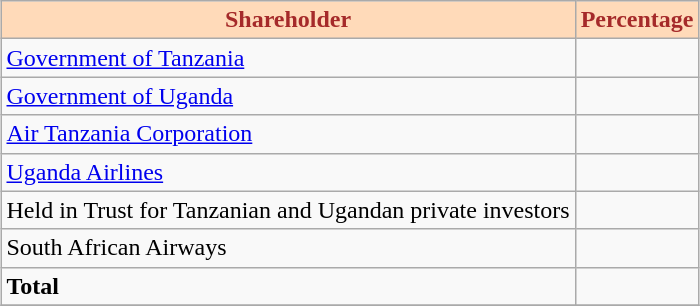<table class="wikitable" style="margin:1em auto;">
<tr>
<th style="background-color:#FFDAB9;color: brown">Shareholder</th>
<th style="background-color:#FFDAB9;color: brown">Percentage</th>
</tr>
<tr>
<td><a href='#'>Government of Tanzania</a></td>
<td></td>
</tr>
<tr>
<td><a href='#'>Government of Uganda</a></td>
<td></td>
</tr>
<tr>
<td><a href='#'>Air Tanzania Corporation</a></td>
<td></td>
</tr>
<tr>
<td><a href='#'>Uganda Airlines</a></td>
<td></td>
</tr>
<tr>
<td>Held in Trust for Tanzanian and Ugandan private investors</td>
<td></td>
</tr>
<tr>
<td>South African Airways</td>
<td></td>
</tr>
<tr>
<td><strong>Total</strong></td>
<td></td>
</tr>
<tr>
</tr>
</table>
